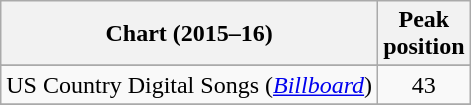<table class="wikitable sortable">
<tr>
<th>Chart (2015–16)</th>
<th>Peak <br> position</th>
</tr>
<tr>
</tr>
<tr>
<td>US Country Digital Songs (<a href='#'><em>Billboard</em></a>)</td>
<td style="text-align:center;">43</td>
</tr>
<tr>
</tr>
</table>
